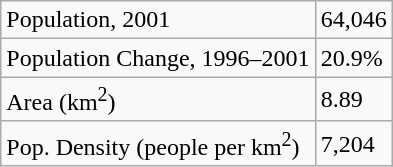<table class="wikitable">
<tr>
<td>Population, 2001</td>
<td>64,046</td>
</tr>
<tr>
<td>Population Change, 1996–2001</td>
<td>20.9%</td>
</tr>
<tr>
<td>Area (km<sup>2</sup>)</td>
<td>8.89</td>
</tr>
<tr>
<td>Pop. Density (people per km<sup>2</sup>)</td>
<td>7,204</td>
</tr>
</table>
